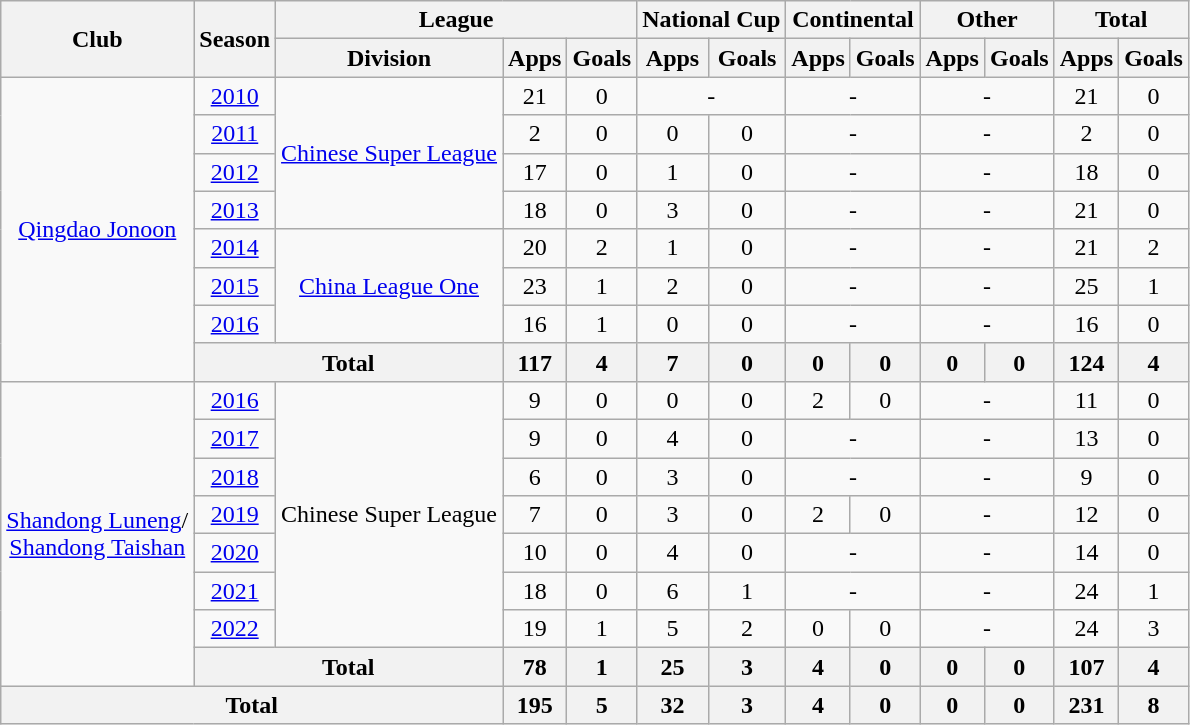<table class="wikitable" style="text-align: center">
<tr>
<th rowspan="2">Club</th>
<th rowspan="2">Season</th>
<th colspan="3">League</th>
<th colspan="2">National Cup</th>
<th colspan="2">Continental</th>
<th colspan="2">Other</th>
<th colspan="2">Total</th>
</tr>
<tr>
<th>Division</th>
<th>Apps</th>
<th>Goals</th>
<th>Apps</th>
<th>Goals</th>
<th>Apps</th>
<th>Goals</th>
<th>Apps</th>
<th>Goals</th>
<th>Apps</th>
<th>Goals</th>
</tr>
<tr>
<td rowspan="8"><a href='#'>Qingdao Jonoon</a></td>
<td><a href='#'>2010</a></td>
<td rowspan="4"><a href='#'>Chinese Super League</a></td>
<td>21</td>
<td>0</td>
<td colspan="2">-</td>
<td colspan="2">-</td>
<td colspan="2">-</td>
<td>21</td>
<td>0</td>
</tr>
<tr>
<td><a href='#'>2011</a></td>
<td>2</td>
<td>0</td>
<td>0</td>
<td>0</td>
<td colspan="2">-</td>
<td colspan="2">-</td>
<td>2</td>
<td>0</td>
</tr>
<tr>
<td><a href='#'>2012</a></td>
<td>17</td>
<td>0</td>
<td>1</td>
<td>0</td>
<td colspan="2">-</td>
<td colspan="2">-</td>
<td>18</td>
<td>0</td>
</tr>
<tr>
<td><a href='#'>2013</a></td>
<td>18</td>
<td>0</td>
<td>3</td>
<td>0</td>
<td colspan="2">-</td>
<td colspan="2">-</td>
<td>21</td>
<td>0</td>
</tr>
<tr>
<td><a href='#'>2014</a></td>
<td rowspan="3"><a href='#'>China League One</a></td>
<td>20</td>
<td>2</td>
<td>1</td>
<td>0</td>
<td colspan="2">-</td>
<td colspan="2">-</td>
<td>21</td>
<td>2</td>
</tr>
<tr>
<td><a href='#'>2015</a></td>
<td>23</td>
<td>1</td>
<td>2</td>
<td>0</td>
<td colspan="2">-</td>
<td colspan="2">-</td>
<td>25</td>
<td>1</td>
</tr>
<tr>
<td><a href='#'>2016</a></td>
<td>16</td>
<td>1</td>
<td>0</td>
<td>0</td>
<td colspan="2">-</td>
<td colspan="2">-</td>
<td>16</td>
<td>0</td>
</tr>
<tr>
<th colspan=2>Total</th>
<th>117</th>
<th>4</th>
<th>7</th>
<th>0</th>
<th>0</th>
<th>0</th>
<th>0</th>
<th>0</th>
<th>124</th>
<th>4</th>
</tr>
<tr>
<td rowspan=8><a href='#'>Shandong Luneng</a>/<br><a href='#'>Shandong Taishan</a></td>
<td><a href='#'>2016</a></td>
<td rowspan=7>Chinese Super League</td>
<td>9</td>
<td>0</td>
<td>0</td>
<td>0</td>
<td>2</td>
<td>0</td>
<td colspan="2">-</td>
<td>11</td>
<td>0</td>
</tr>
<tr>
<td><a href='#'>2017</a></td>
<td>9</td>
<td>0</td>
<td>4</td>
<td>0</td>
<td colspan="2">-</td>
<td colspan="2">-</td>
<td>13</td>
<td>0</td>
</tr>
<tr>
<td><a href='#'>2018</a></td>
<td>6</td>
<td>0</td>
<td>3</td>
<td>0</td>
<td colspan="2">-</td>
<td colspan="2">-</td>
<td>9</td>
<td>0</td>
</tr>
<tr>
<td><a href='#'>2019</a></td>
<td>7</td>
<td>0</td>
<td>3</td>
<td>0</td>
<td>2</td>
<td>0</td>
<td colspan="2">-</td>
<td>12</td>
<td>0</td>
</tr>
<tr>
<td><a href='#'>2020</a></td>
<td>10</td>
<td>0</td>
<td>4</td>
<td>0</td>
<td colspan="2">-</td>
<td colspan="2">-</td>
<td>14</td>
<td>0</td>
</tr>
<tr>
<td><a href='#'>2021</a></td>
<td>18</td>
<td>0</td>
<td>6</td>
<td>1</td>
<td colspan="2">-</td>
<td colspan="2">-</td>
<td>24</td>
<td>1</td>
</tr>
<tr>
<td><a href='#'>2022</a></td>
<td>19</td>
<td>1</td>
<td>5</td>
<td>2</td>
<td>0</td>
<td>0</td>
<td colspan="2">-</td>
<td>24</td>
<td>3</td>
</tr>
<tr>
<th colspan=2>Total</th>
<th>78</th>
<th>1</th>
<th>25</th>
<th>3</th>
<th>4</th>
<th>0</th>
<th>0</th>
<th>0</th>
<th>107</th>
<th>4</th>
</tr>
<tr>
<th colspan=3>Total</th>
<th>195</th>
<th>5</th>
<th>32</th>
<th>3</th>
<th>4</th>
<th>0</th>
<th>0</th>
<th>0</th>
<th>231</th>
<th>8</th>
</tr>
</table>
